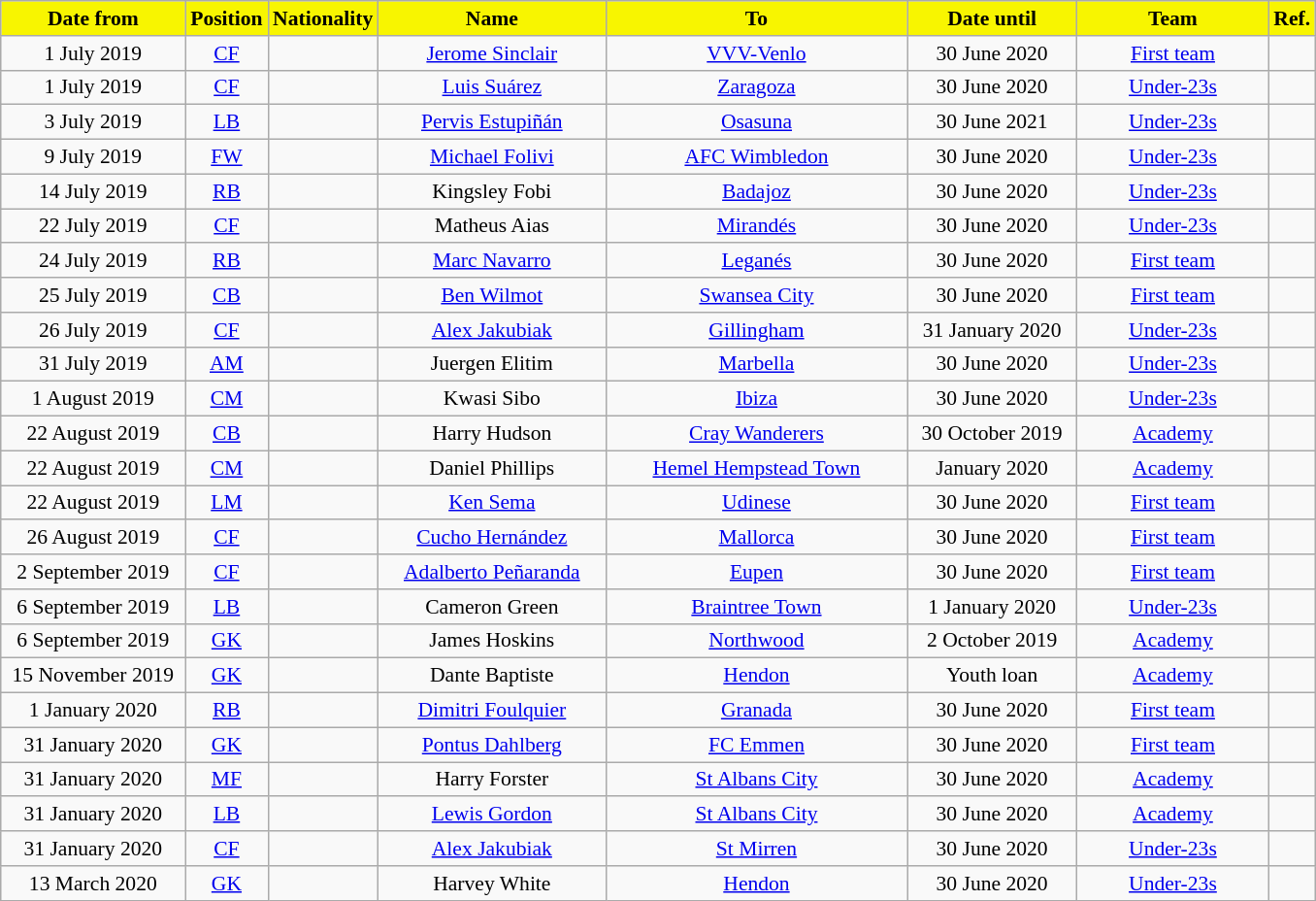<table class="wikitable"  style="text-align:center; font-size:90%; ">
<tr>
<th style="background:#F8F500; color:#000000; width:120px;">Date from</th>
<th style="background:#F8F500; color:#000000; width:50px;">Position</th>
<th style="background:#F8F500; color:#000000; width:50px;">Nationality</th>
<th style="background:#F8F500; color:#000000; width:150px;">Name</th>
<th style="background:#F8F500; color:#000000; width:200px;">To</th>
<th style="background:#F8F500; color:#000000; width:110px;">Date until</th>
<th style="background:#F8F500; color:#000000; width:125px;">Team</th>
<th style="background:#F8F500; color:#000000; width:25px;">Ref.</th>
</tr>
<tr>
<td>1 July 2019</td>
<td><a href='#'>CF</a></td>
<td></td>
<td><a href='#'>Jerome Sinclair</a></td>
<td> <a href='#'>VVV-Venlo</a></td>
<td>30 June 2020</td>
<td><a href='#'>First team</a></td>
<td></td>
</tr>
<tr>
<td>1 July 2019</td>
<td><a href='#'>CF</a></td>
<td></td>
<td><a href='#'>Luis Suárez</a></td>
<td> <a href='#'>Zaragoza</a></td>
<td>30 June 2020</td>
<td><a href='#'>Under-23s</a></td>
<td></td>
</tr>
<tr>
<td>3 July 2019</td>
<td><a href='#'>LB</a></td>
<td></td>
<td><a href='#'>Pervis Estupiñán</a></td>
<td> <a href='#'>Osasuna</a></td>
<td>30 June 2021</td>
<td><a href='#'>Under-23s</a></td>
<td></td>
</tr>
<tr>
<td>9 July 2019</td>
<td><a href='#'>FW</a></td>
<td></td>
<td><a href='#'>Michael Folivi</a></td>
<td> <a href='#'>AFC Wimbledon</a></td>
<td>30 June 2020</td>
<td><a href='#'>Under-23s</a></td>
<td></td>
</tr>
<tr>
<td>14 July 2019</td>
<td><a href='#'>RB</a></td>
<td></td>
<td>Kingsley Fobi</td>
<td> <a href='#'>Badajoz</a></td>
<td>30 June 2020</td>
<td><a href='#'>Under-23s</a></td>
<td></td>
</tr>
<tr>
<td>22 July 2019</td>
<td><a href='#'>CF</a></td>
<td></td>
<td>Matheus Aias</td>
<td> <a href='#'>Mirandés</a></td>
<td>30 June 2020</td>
<td><a href='#'>Under-23s</a></td>
<td></td>
</tr>
<tr>
<td>24 July 2019</td>
<td><a href='#'>RB</a></td>
<td></td>
<td><a href='#'>Marc Navarro</a></td>
<td> <a href='#'>Leganés</a></td>
<td>30 June 2020</td>
<td><a href='#'>First team</a></td>
<td></td>
</tr>
<tr>
<td>25 July 2019</td>
<td><a href='#'>CB</a></td>
<td></td>
<td><a href='#'>Ben Wilmot</a></td>
<td> <a href='#'>Swansea City</a></td>
<td>30 June 2020</td>
<td><a href='#'>First team</a></td>
<td></td>
</tr>
<tr>
<td>26 July 2019</td>
<td><a href='#'>CF</a></td>
<td></td>
<td><a href='#'>Alex Jakubiak</a></td>
<td> <a href='#'>Gillingham</a></td>
<td>31 January 2020</td>
<td><a href='#'>Under-23s</a></td>
<td></td>
</tr>
<tr>
<td>31 July 2019</td>
<td><a href='#'>AM</a></td>
<td></td>
<td>Juergen Elitim</td>
<td> <a href='#'>Marbella</a></td>
<td>30 June 2020</td>
<td><a href='#'>Under-23s</a></td>
<td></td>
</tr>
<tr>
<td>1 August 2019</td>
<td><a href='#'>CM</a></td>
<td></td>
<td>Kwasi Sibo</td>
<td> <a href='#'>Ibiza</a></td>
<td>30 June 2020</td>
<td><a href='#'>Under-23s</a></td>
<td></td>
</tr>
<tr>
<td>22 August 2019</td>
<td><a href='#'>CB</a></td>
<td></td>
<td>Harry Hudson</td>
<td> <a href='#'>Cray Wanderers</a></td>
<td>30 October 2019</td>
<td><a href='#'>Academy</a></td>
<td></td>
</tr>
<tr>
<td>22 August 2019</td>
<td><a href='#'>CM</a></td>
<td></td>
<td>Daniel Phillips</td>
<td> <a href='#'>Hemel Hempstead Town</a></td>
<td>January 2020</td>
<td><a href='#'>Academy</a></td>
<td></td>
</tr>
<tr>
<td>22 August 2019</td>
<td><a href='#'>LM</a></td>
<td></td>
<td><a href='#'>Ken Sema</a></td>
<td> <a href='#'>Udinese</a></td>
<td>30 June 2020</td>
<td><a href='#'>First team</a></td>
<td></td>
</tr>
<tr>
<td>26 August 2019</td>
<td><a href='#'>CF</a></td>
<td></td>
<td><a href='#'>Cucho Hernández</a></td>
<td> <a href='#'>Mallorca</a></td>
<td>30 June 2020</td>
<td><a href='#'>First team</a></td>
<td></td>
</tr>
<tr>
<td>2 September 2019</td>
<td><a href='#'>CF</a></td>
<td></td>
<td><a href='#'>Adalberto Peñaranda</a></td>
<td> <a href='#'>Eupen</a></td>
<td>30 June 2020</td>
<td><a href='#'>First team</a></td>
<td></td>
</tr>
<tr>
<td>6 September 2019</td>
<td><a href='#'>LB</a></td>
<td></td>
<td>Cameron Green</td>
<td> <a href='#'>Braintree Town</a></td>
<td>1 January 2020</td>
<td><a href='#'>Under-23s</a></td>
<td></td>
</tr>
<tr>
<td>6 September 2019</td>
<td><a href='#'>GK</a></td>
<td></td>
<td>James Hoskins</td>
<td> <a href='#'>Northwood</a></td>
<td>2 October 2019</td>
<td><a href='#'>Academy</a></td>
<td></td>
</tr>
<tr>
<td>15 November 2019</td>
<td><a href='#'>GK</a></td>
<td></td>
<td>Dante Baptiste</td>
<td> <a href='#'>Hendon</a></td>
<td>Youth loan</td>
<td><a href='#'>Academy</a></td>
<td></td>
</tr>
<tr>
<td>1 January 2020</td>
<td><a href='#'>RB</a></td>
<td></td>
<td><a href='#'>Dimitri Foulquier</a></td>
<td> <a href='#'>Granada</a></td>
<td>30 June 2020</td>
<td><a href='#'>First team</a></td>
<td></td>
</tr>
<tr>
<td>31 January 2020</td>
<td><a href='#'>GK</a></td>
<td></td>
<td><a href='#'>Pontus Dahlberg</a></td>
<td> <a href='#'>FC Emmen</a></td>
<td>30 June 2020</td>
<td><a href='#'>First team</a></td>
<td></td>
</tr>
<tr>
<td>31 January 2020</td>
<td><a href='#'>MF</a></td>
<td></td>
<td>Harry Forster</td>
<td> <a href='#'>St Albans City</a></td>
<td>30 June 2020</td>
<td><a href='#'>Academy</a></td>
<td></td>
</tr>
<tr>
<td>31 January 2020</td>
<td><a href='#'>LB</a></td>
<td></td>
<td><a href='#'>Lewis Gordon</a></td>
<td> <a href='#'>St Albans City</a></td>
<td>30 June 2020</td>
<td><a href='#'>Academy</a></td>
<td></td>
</tr>
<tr>
<td>31 January 2020</td>
<td><a href='#'>CF</a></td>
<td></td>
<td><a href='#'>Alex Jakubiak</a></td>
<td> <a href='#'>St Mirren</a></td>
<td>30 June 2020</td>
<td><a href='#'>Under-23s</a></td>
<td></td>
</tr>
<tr>
<td>13 March 2020</td>
<td><a href='#'>GK</a></td>
<td></td>
<td>Harvey White</td>
<td> <a href='#'>Hendon</a></td>
<td>30 June 2020</td>
<td><a href='#'>Under-23s</a></td>
<td></td>
</tr>
</table>
